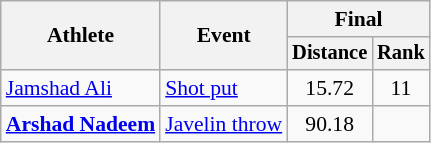<table class="wikitable" style="font-size:90%; text-align:center">
<tr>
<th rowspan=2>Athlete</th>
<th rowspan=2>Event</th>
<th colspan=2>Final</th>
</tr>
<tr style="font-size:95%">
<th>Distance</th>
<th>Rank</th>
</tr>
<tr>
<td align=left><a href='#'>Jamshad Ali</a></td>
<td align=left rowspan=1><a href='#'>Shot put</a></td>
<td>15.72</td>
<td>11</td>
</tr>
<tr>
<td align=left><strong><a href='#'>Arshad Nadeem</a></strong></td>
<td align=left rowspan=1><a href='#'>Javelin throw</a></td>
<td>90.18</td>
<td></td>
</tr>
</table>
